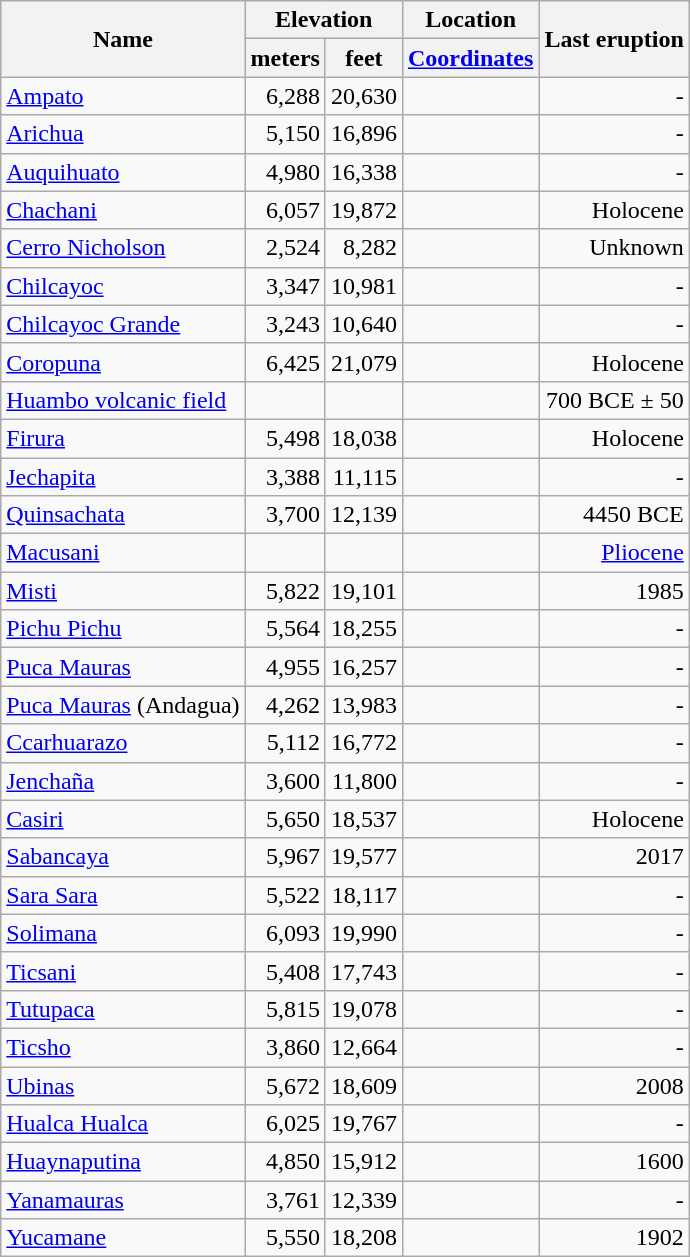<table class="wikitable">
<tr>
<th rowspan="2">Name</th>
<th colspan ="2">Elevation</th>
<th>Location</th>
<th rowspan="2">Last eruption</th>
</tr>
<tr>
<th>meters</th>
<th>feet</th>
<th><a href='#'>Coordinates</a></th>
</tr>
<tr align="right">
<td align="left"><a href='#'>Ampato</a></td>
<td>6,288</td>
<td>20,630</td>
<td></td>
<td>-</td>
</tr>
<tr align="right">
<td align="left"><a href='#'>Arichua</a></td>
<td>5,150</td>
<td>16,896</td>
<td></td>
<td>-</td>
</tr>
<tr align="right">
<td align="left"><a href='#'>Auquihuato</a></td>
<td>4,980</td>
<td>16,338</td>
<td></td>
<td>-</td>
</tr>
<tr align="right">
<td align="left"><a href='#'>Chachani</a></td>
<td>6,057</td>
<td>19,872</td>
<td></td>
<td>Holocene</td>
</tr>
<tr align="right">
<td align="left"><a href='#'>Cerro Nicholson</a></td>
<td>2,524</td>
<td>8,282</td>
<td></td>
<td>Unknown</td>
</tr>
<tr align="right">
<td align="left"><a href='#'>Chilcayoc</a></td>
<td>3,347</td>
<td>10,981</td>
<td></td>
<td>-</td>
</tr>
<tr align="right">
<td align="left"><a href='#'>Chilcayoc Grande</a></td>
<td>3,243</td>
<td>10,640</td>
<td></td>
<td>-</td>
</tr>
<tr align="right">
<td align="left"><a href='#'>Coropuna</a></td>
<td>6,425</td>
<td>21,079</td>
<td></td>
<td>Holocene</td>
</tr>
<tr align="right">
<td align="left"><a href='#'>Huambo volcanic field</a></td>
<td></td>
<td></td>
<td></td>
<td>700 BCE ± 50</td>
</tr>
<tr align="right">
<td align="left"><a href='#'>Firura</a></td>
<td>5,498</td>
<td>18,038</td>
<td></td>
<td>Holocene</td>
</tr>
<tr align="right">
<td align="left"><a href='#'>Jechapita</a></td>
<td>3,388</td>
<td>11,115</td>
<td></td>
<td>-</td>
</tr>
<tr align="right">
<td align="left"><a href='#'>Quinsachata</a></td>
<td>3,700</td>
<td>12,139</td>
<td></td>
<td>4450 BCE</td>
</tr>
<tr align="right">
<td align="left"><a href='#'>Macusani</a></td>
<td></td>
<td></td>
<td></td>
<td><a href='#'>Pliocene</a></td>
</tr>
<tr align="right">
<td align="left"><a href='#'>Misti</a></td>
<td>5,822</td>
<td>19,101</td>
<td></td>
<td>1985</td>
</tr>
<tr align="right">
<td align="left"><a href='#'>Pichu Pichu</a></td>
<td>5,564</td>
<td>18,255</td>
<td></td>
<td>-</td>
</tr>
<tr align="right">
<td align="left"><a href='#'>Puca Mauras</a></td>
<td>4,955</td>
<td>16,257</td>
<td></td>
<td>-</td>
</tr>
<tr align="right">
<td align="left"><a href='#'>Puca Mauras</a> (Andagua)</td>
<td>4,262</td>
<td>13,983</td>
<td></td>
<td>-</td>
</tr>
<tr align="right">
<td align="left"><a href='#'>Ccarhuarazo</a></td>
<td>5,112</td>
<td>16,772</td>
<td></td>
<td>-</td>
</tr>
<tr align="right">
<td align="left"><a href='#'>Jenchaña</a></td>
<td>3,600</td>
<td>11,800</td>
<td></td>
<td>-</td>
</tr>
<tr align="right">
<td align="left"><a href='#'>Casiri</a></td>
<td>5,650</td>
<td>18,537</td>
<td></td>
<td>Holocene</td>
</tr>
<tr align="right">
<td align="left"><a href='#'>Sabancaya</a></td>
<td>5,967</td>
<td>19,577</td>
<td></td>
<td>2017</td>
</tr>
<tr align="right">
<td align="left"><a href='#'>Sara Sara</a></td>
<td>5,522</td>
<td>18,117</td>
<td></td>
<td>-</td>
</tr>
<tr align="right">
<td align="left"><a href='#'>Solimana</a></td>
<td>6,093</td>
<td>19,990</td>
<td></td>
<td>-</td>
</tr>
<tr align="right">
<td align="left"><a href='#'>Ticsani</a></td>
<td>5,408</td>
<td>17,743</td>
<td></td>
<td>-</td>
</tr>
<tr align="right">
<td align="left"><a href='#'>Tutupaca</a></td>
<td>5,815</td>
<td>19,078</td>
<td></td>
<td>-</td>
</tr>
<tr align="right">
<td align="left"><a href='#'>Ticsho</a></td>
<td>3,860</td>
<td>12,664</td>
<td></td>
<td>-</td>
</tr>
<tr align="right">
<td align="left"><a href='#'>Ubinas</a></td>
<td>5,672</td>
<td>18,609</td>
<td></td>
<td>2008</td>
</tr>
<tr align="right">
<td align="left"><a href='#'>Hualca Hualca</a></td>
<td>6,025</td>
<td>19,767</td>
<td></td>
<td>-</td>
</tr>
<tr align="right">
<td align="left"><a href='#'>Huaynaputina</a></td>
<td>4,850</td>
<td>15,912</td>
<td></td>
<td>1600</td>
</tr>
<tr align="right">
<td align="left"><a href='#'>Yanamauras</a></td>
<td>3,761</td>
<td>12,339</td>
<td></td>
<td>-</td>
</tr>
<tr align="right">
<td align="left"><a href='#'>Yucamane</a></td>
<td>5,550</td>
<td>18,208</td>
<td></td>
<td>1902</td>
</tr>
</table>
